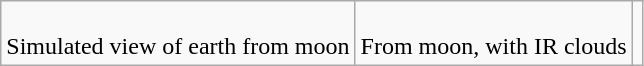<table class=wikitable>
<tr>
<td><br>Simulated view of earth from moon</td>
<td><br>From moon, with IR clouds</td>
<td></td>
</tr>
</table>
